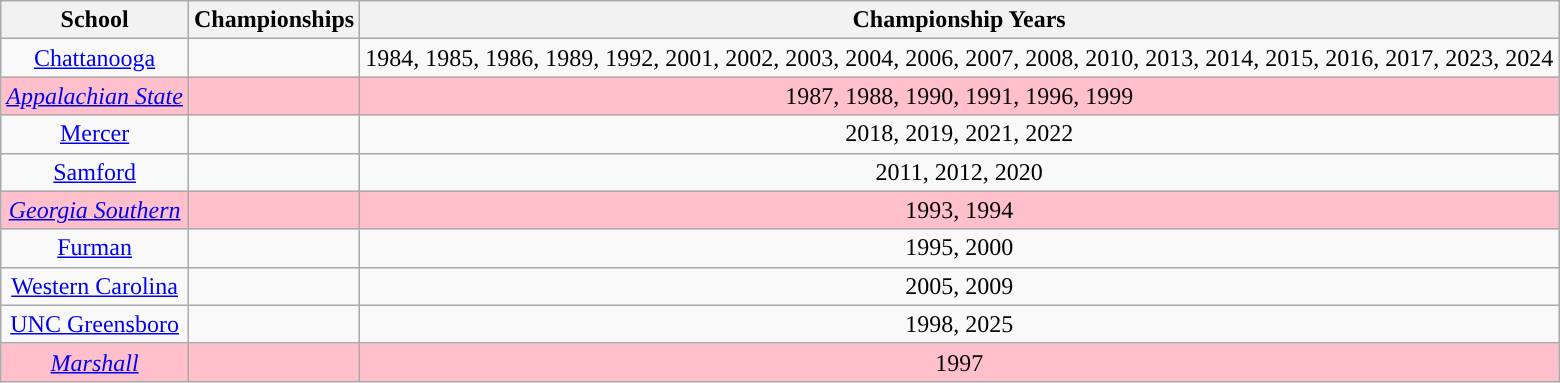<table class="wikitable sortable" style="text-align:center">
<tr>
<th width=px>School</th>
<th width=px>Championships</th>
<th width=px>Championship Years</th>
</tr>
<tr>
<td><a href='#'>Chattanooga</a></td>
<td></td>
<td>1984, 1985, 1986, 1989, 1992, 2001, 2002, 2003, 2004, 2006, 2007, 2008, 2010, 2013, 2014, 2015, 2016, 2017, 2023, 2024</td>
</tr>
<tr bgcolor=pink>
<td><em><a href='#'>Appalachian State</a></em></td>
<td></td>
<td>1987, 1988, 1990, 1991, 1996, 1999</td>
</tr>
<tr>
<td><a href='#'>Mercer</a></td>
<td></td>
<td>2018, 2019, 2021, 2022</td>
</tr>
<tr>
<td><a href='#'>Samford</a></td>
<td></td>
<td>2011, 2012, 2020</td>
</tr>
<tr bgcolor=pink>
<td><em><a href='#'>Georgia Southern</a></em></td>
<td></td>
<td>1993, 1994</td>
</tr>
<tr>
<td><a href='#'>Furman</a></td>
<td></td>
<td>1995, 2000</td>
</tr>
<tr>
<td><a href='#'>Western Carolina</a></td>
<td></td>
<td>2005, 2009</td>
</tr>
<tr>
<td><a href='#'>UNC Greensboro</a></td>
<td></td>
<td>1998, 2025</td>
</tr>
<tr bgcolor=pink>
<td><em><a href='#'>Marshall</a></em></td>
<td></td>
<td>1997</td>
</tr>
</table>
